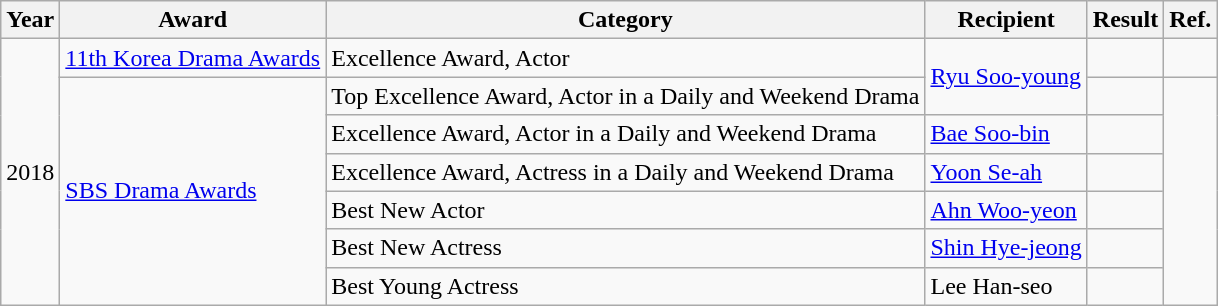<table class="wikitable">
<tr>
<th>Year</th>
<th>Award</th>
<th>Category</th>
<th>Recipient</th>
<th>Result</th>
<th>Ref.</th>
</tr>
<tr>
<td rowspan=7>2018</td>
<td><a href='#'>11th Korea Drama Awards</a></td>
<td>Excellence Award, Actor</td>
<td rowspan=2><a href='#'>Ryu Soo-young</a></td>
<td></td>
<td></td>
</tr>
<tr>
<td rowspan=6><a href='#'>SBS Drama Awards</a></td>
<td>Top Excellence Award, Actor in a Daily and Weekend Drama</td>
<td></td>
<td rowspan=6></td>
</tr>
<tr>
<td>Excellence Award, Actor in a Daily and Weekend Drama</td>
<td><a href='#'>Bae Soo-bin</a></td>
<td></td>
</tr>
<tr>
<td>Excellence Award, Actress in a Daily and Weekend Drama</td>
<td><a href='#'>Yoon Se-ah</a></td>
<td></td>
</tr>
<tr>
<td>Best New Actor</td>
<td><a href='#'>Ahn Woo-yeon</a></td>
<td></td>
</tr>
<tr>
<td>Best New Actress</td>
<td><a href='#'>Shin Hye-jeong</a></td>
<td></td>
</tr>
<tr>
<td>Best Young Actress</td>
<td>Lee Han-seo</td>
<td></td>
</tr>
</table>
